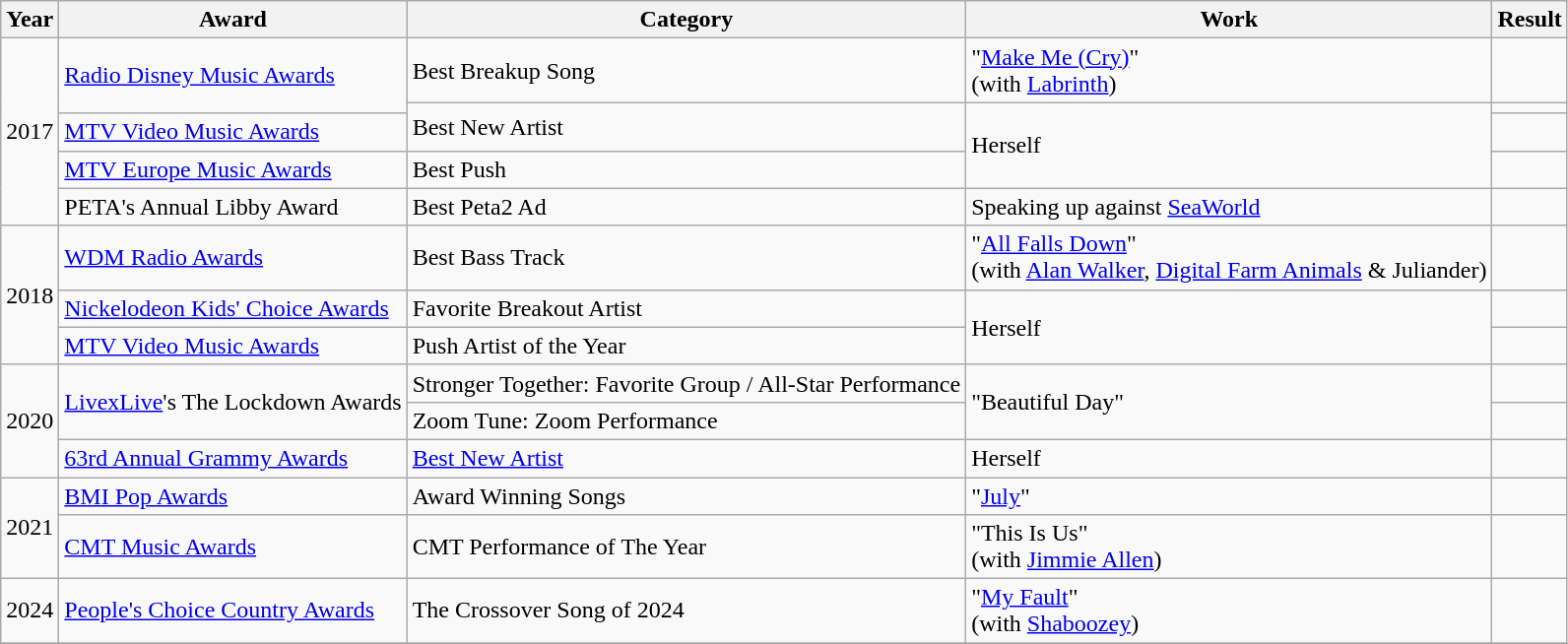<table class="wikitable">
<tr>
<th scope="col">Year</th>
<th scope="col">Award</th>
<th scope="col">Category</th>
<th scope="col">Work</th>
<th scope="col">Result</th>
</tr>
<tr>
<td rowspan="5">2017</td>
<td rowspan="2"><a href='#'>Radio Disney Music Awards</a></td>
<td>Best Breakup Song</td>
<td>"<a href='#'>Make Me (Cry)</a>"  <br><span>(with <a href='#'>Labrinth</a>)</span></td>
<td></td>
</tr>
<tr>
<td rowspan="2">Best New Artist</td>
<td rowspan="3">Herself</td>
<td></td>
</tr>
<tr>
<td><a href='#'>MTV Video Music Awards</a></td>
<td></td>
</tr>
<tr>
<td><a href='#'>MTV Europe Music Awards</a></td>
<td>Best Push</td>
<td></td>
</tr>
<tr>
<td>PETA's Annual Libby Award</td>
<td>Best Peta2 Ad</td>
<td>Speaking up against <a href='#'>SeaWorld</a></td>
<td></td>
</tr>
<tr>
<td rowspan="3">2018</td>
<td><a href='#'>WDM Radio Awards</a></td>
<td>Best Bass Track</td>
<td>"<a href='#'>All Falls Down</a>" <br><span>(with <a href='#'>Alan Walker</a>, <a href='#'>Digital Farm Animals</a> & Juliander)</span></td>
<td></td>
</tr>
<tr>
<td><a href='#'>Nickelodeon Kids' Choice Awards</a></td>
<td>Favorite Breakout Artist</td>
<td rowspan="2">Herself</td>
<td></td>
</tr>
<tr>
<td><a href='#'>MTV Video Music Awards</a></td>
<td>Push Artist of the Year</td>
<td></td>
</tr>
<tr>
<td rowspan="3">2020</td>
<td rowspan="2"><a href='#'>LivexLive</a>'s The Lockdown Awards</td>
<td>Stronger Together: Favorite Group / All-Star Performance</td>
<td rowspan="2">"Beautiful Day"</td>
<td></td>
</tr>
<tr>
<td>Zoom Tune: Zoom Performance</td>
<td></td>
</tr>
<tr>
<td><a href='#'>63rd Annual Grammy Awards</a></td>
<td><a href='#'>Best New Artist</a></td>
<td>Herself</td>
<td></td>
</tr>
<tr>
<td rowspan="2">2021</td>
<td><a href='#'>BMI Pop Awards</a></td>
<td>Award Winning Songs</td>
<td>"<a href='#'>July</a>"</td>
<td></td>
</tr>
<tr>
<td><a href='#'>CMT Music Awards</a></td>
<td>CMT Performance of The Year</td>
<td>"This Is Us" <br><span>(with <a href='#'>Jimmie Allen</a>)</span></td>
<td></td>
</tr>
<tr>
<td>2024</td>
<td><a href='#'>People's Choice Country Awards</a></td>
<td>The Crossover Song of 2024</td>
<td>"<a href='#'>My Fault</a>"<br><span>(with <a href='#'>Shaboozey</a>)</span></td>
<td></td>
</tr>
<tr>
</tr>
</table>
